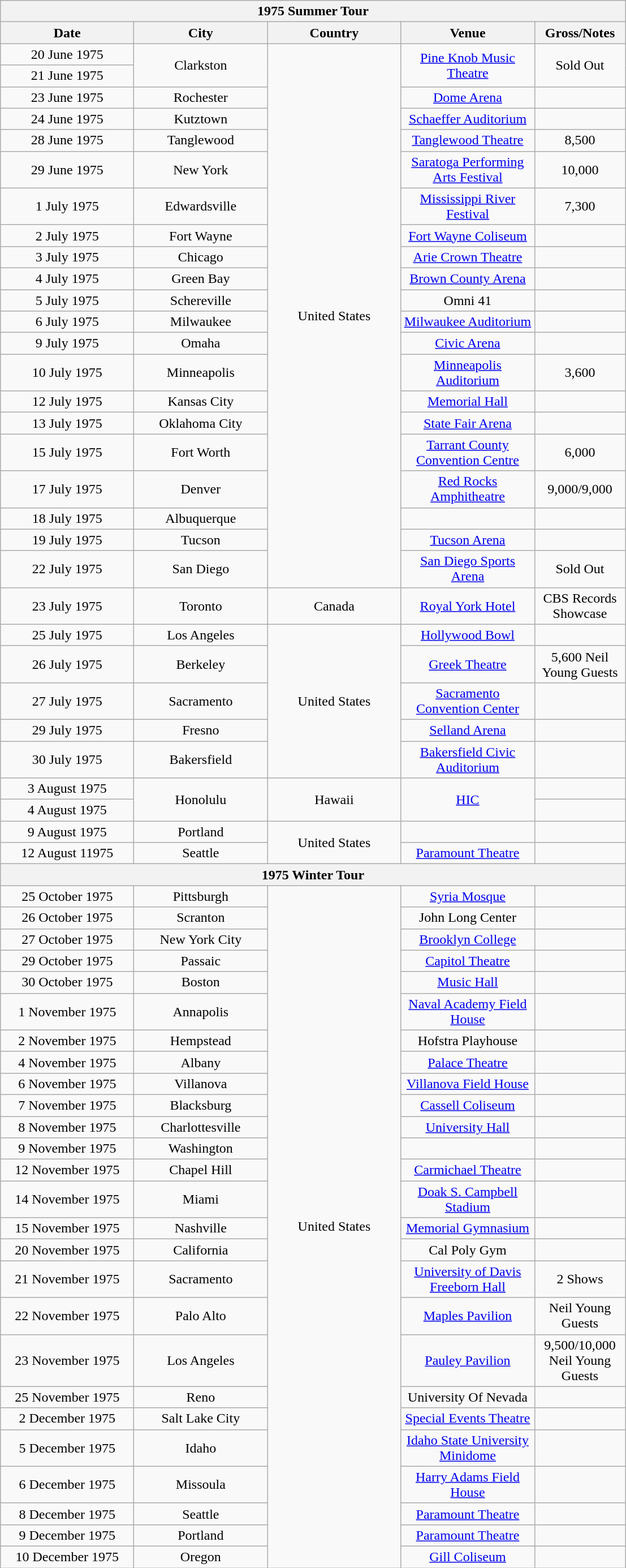<table class="wikitable" style="text-align:center;">
<tr>
<th colspan="5">1975 Summer Tour</th>
</tr>
<tr>
<th width="150">Date</th>
<th width="150">City</th>
<th width="150">Country</th>
<th width="150">Venue</th>
<th width="100">Gross/Notes</th>
</tr>
<tr>
<td>20 June 1975</td>
<td rowspan="2">Clarkston</td>
<td rowspan="21">United States</td>
<td rowspan="2"><a href='#'>Pine Knob Music Theatre</a></td>
<td rowspan="2">Sold Out</td>
</tr>
<tr>
<td>21 June 1975</td>
</tr>
<tr>
<td>23 June 1975</td>
<td>Rochester</td>
<td><a href='#'>Dome Arena</a></td>
<td></td>
</tr>
<tr>
<td>24 June 1975</td>
<td>Kutztown</td>
<td><a href='#'>Schaeffer Auditorium</a></td>
<td></td>
</tr>
<tr>
<td>28 June 1975</td>
<td>Tanglewood</td>
<td><a href='#'>Tanglewood Theatre</a></td>
<td>8,500</td>
</tr>
<tr>
<td>29 June 1975</td>
<td>New York</td>
<td><a href='#'>Saratoga Performing Arts Festival</a></td>
<td>10,000</td>
</tr>
<tr>
<td>1 July 1975</td>
<td>Edwardsville</td>
<td><a href='#'>Mississippi River Festival</a></td>
<td>7,300</td>
</tr>
<tr>
<td>2 July 1975</td>
<td>Fort Wayne</td>
<td><a href='#'>Fort Wayne Coliseum</a></td>
<td></td>
</tr>
<tr>
<td>3 July 1975</td>
<td>Chicago</td>
<td><a href='#'>Arie Crown Theatre</a></td>
<td></td>
</tr>
<tr>
<td>4 July 1975</td>
<td>Green Bay</td>
<td><a href='#'>Brown County Arena</a></td>
<td></td>
</tr>
<tr>
<td>5 July 1975</td>
<td>Schereville</td>
<td>Omni 41</td>
<td></td>
</tr>
<tr>
<td>6 July 1975</td>
<td>Milwaukee</td>
<td><a href='#'>Milwaukee Auditorium</a></td>
<td></td>
</tr>
<tr>
<td>9 July 1975</td>
<td>Omaha</td>
<td><a href='#'>Civic Arena</a></td>
<td></td>
</tr>
<tr>
<td>10 July 1975</td>
<td>Minneapolis</td>
<td><a href='#'>Minneapolis Auditorium</a></td>
<td>3,600</td>
</tr>
<tr>
<td>12 July 1975</td>
<td>Kansas City</td>
<td><a href='#'>Memorial Hall</a></td>
<td></td>
</tr>
<tr>
<td>13 July 1975</td>
<td>Oklahoma City</td>
<td><a href='#'>State Fair Arena</a></td>
<td></td>
</tr>
<tr>
<td>15 July 1975</td>
<td>Fort Worth</td>
<td><a href='#'>Tarrant County Convention Centre</a></td>
<td>6,000</td>
</tr>
<tr>
<td>17 July 1975</td>
<td>Denver</td>
<td><a href='#'>Red Rocks Amphitheatre</a></td>
<td>9,000/9,000</td>
</tr>
<tr>
<td>18 July 1975</td>
<td>Albuquerque</td>
<td></td>
<td></td>
</tr>
<tr>
<td>19 July 1975</td>
<td>Tucson</td>
<td><a href='#'>Tucson Arena</a></td>
<td></td>
</tr>
<tr>
<td>22 July 1975</td>
<td>San Diego</td>
<td><a href='#'>San Diego Sports Arena</a></td>
<td>Sold Out</td>
</tr>
<tr>
<td>23 July 1975</td>
<td>Toronto</td>
<td>Canada</td>
<td><a href='#'>Royal York Hotel</a></td>
<td>CBS Records Showcase</td>
</tr>
<tr>
<td>25 July 1975</td>
<td>Los Angeles</td>
<td rowspan="5">United States</td>
<td><a href='#'>Hollywood Bowl</a></td>
<td></td>
</tr>
<tr>
<td>26 July 1975</td>
<td>Berkeley</td>
<td><a href='#'>Greek Theatre</a></td>
<td>5,600 Neil Young Guests</td>
</tr>
<tr>
<td>27 July 1975</td>
<td>Sacramento</td>
<td><a href='#'>Sacramento Convention Center</a></td>
<td></td>
</tr>
<tr>
<td>29 July 1975</td>
<td>Fresno</td>
<td><a href='#'>Selland Arena</a></td>
<td></td>
</tr>
<tr>
<td>30 July 1975</td>
<td>Bakersfield</td>
<td><a href='#'>Bakersfield Civic Auditorium</a></td>
<td></td>
</tr>
<tr>
<td>3 August 1975</td>
<td rowspan="2">Honolulu</td>
<td rowspan="2">Hawaii</td>
<td rowspan="2"><a href='#'>HIC</a></td>
<td></td>
</tr>
<tr>
<td>4 August 1975</td>
<td></td>
</tr>
<tr>
<td>9 August 1975</td>
<td>Portland</td>
<td rowspan="2">United States</td>
<td></td>
<td></td>
</tr>
<tr>
<td>12 August 11975</td>
<td>Seattle</td>
<td><a href='#'>Paramount Theatre</a></td>
<td></td>
</tr>
<tr>
<th colspan="5">1975 Winter Tour</th>
</tr>
<tr>
<td>25 October 1975</td>
<td>Pittsburgh</td>
<td rowspan="26">United States</td>
<td><a href='#'>Syria Mosque</a></td>
<td></td>
</tr>
<tr>
<td>26 October 1975</td>
<td>Scranton</td>
<td>John Long Center</td>
<td></td>
</tr>
<tr>
<td>27 October 1975</td>
<td>New York City</td>
<td><a href='#'>Brooklyn College</a></td>
<td></td>
</tr>
<tr>
<td>29 October 1975</td>
<td>Passaic</td>
<td><a href='#'>Capitol Theatre</a></td>
<td></td>
</tr>
<tr>
<td>30 October 1975</td>
<td>Boston</td>
<td><a href='#'>Music Hall</a></td>
<td></td>
</tr>
<tr>
<td>1 November 1975</td>
<td>Annapolis</td>
<td><a href='#'>Naval Academy Field House</a></td>
<td></td>
</tr>
<tr>
<td>2 November 1975</td>
<td>Hempstead</td>
<td>Hofstra Playhouse</td>
<td></td>
</tr>
<tr>
<td>4 November 1975</td>
<td>Albany</td>
<td><a href='#'>Palace Theatre</a></td>
<td></td>
</tr>
<tr>
<td>6 November 1975</td>
<td>Villanova</td>
<td><a href='#'>Villanova Field House</a></td>
<td></td>
</tr>
<tr>
<td>7 November 1975</td>
<td>Blacksburg</td>
<td><a href='#'>Cassell Coliseum</a></td>
<td></td>
</tr>
<tr>
<td>8 November 1975</td>
<td>Charlottesville</td>
<td><a href='#'>University Hall</a></td>
<td></td>
</tr>
<tr>
<td>9 November 1975</td>
<td>Washington</td>
<td></td>
<td></td>
</tr>
<tr>
<td>12 November 1975</td>
<td>Chapel Hill</td>
<td><a href='#'>Carmichael Theatre</a></td>
<td></td>
</tr>
<tr>
<td>14 November 1975</td>
<td>Miami</td>
<td><a href='#'>Doak S. Campbell Stadium</a></td>
<td></td>
</tr>
<tr>
<td>15 November 1975</td>
<td>Nashville</td>
<td><a href='#'>Memorial Gymnasium</a></td>
<td></td>
</tr>
<tr>
<td>20 November 1975</td>
<td>California</td>
<td>Cal Poly Gym</td>
<td></td>
</tr>
<tr>
<td>21 November 1975</td>
<td>Sacramento</td>
<td><a href='#'>University of Davis Freeborn Hall</a></td>
<td>2 Shows</td>
</tr>
<tr>
<td>22 November 1975</td>
<td>Palo Alto</td>
<td><a href='#'>Maples Pavilion</a></td>
<td>Neil Young Guests</td>
</tr>
<tr>
<td>23 November 1975</td>
<td>Los Angeles</td>
<td><a href='#'>Pauley Pavilion</a></td>
<td>9,500/10,000 Neil Young Guests</td>
</tr>
<tr>
<td>25 November 1975</td>
<td>Reno</td>
<td>University Of Nevada</td>
<td></td>
</tr>
<tr>
<td>2 December 1975</td>
<td>Salt Lake City</td>
<td><a href='#'>Special Events Theatre</a></td>
<td></td>
</tr>
<tr>
<td>5 December 1975</td>
<td>Idaho</td>
<td><a href='#'>Idaho State University Minidome</a></td>
<td></td>
</tr>
<tr>
<td>6 December 1975</td>
<td>Missoula</td>
<td><a href='#'>Harry Adams Field House</a></td>
<td></td>
</tr>
<tr>
<td>8 December 1975</td>
<td>Seattle</td>
<td><a href='#'>Paramount Theatre</a></td>
<td></td>
</tr>
<tr>
<td>9 December 1975</td>
<td>Portland</td>
<td><a href='#'>Paramount Theatre</a></td>
<td></td>
</tr>
<tr>
<td>10 December 1975</td>
<td>Oregon</td>
<td><a href='#'>Gill Coliseum</a></td>
<td></td>
</tr>
</table>
